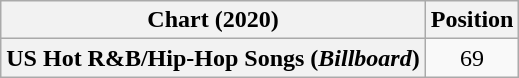<table class="wikitable plainrowheaders" style="text-align:center">
<tr>
<th scope="col">Chart (2020)</th>
<th scope="col">Position</th>
</tr>
<tr>
<th scope="row">US Hot R&B/Hip-Hop Songs (<em>Billboard</em>)</th>
<td>69</td>
</tr>
</table>
